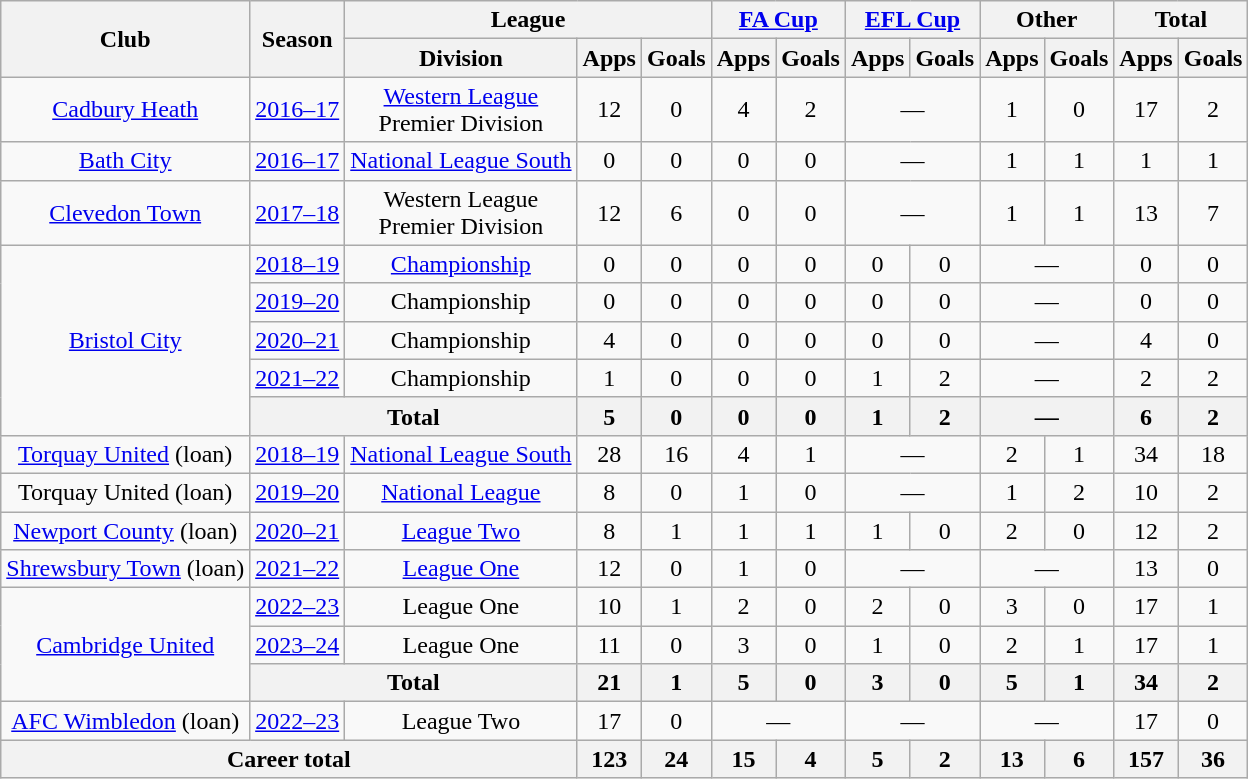<table class=wikitable style=text-align:center>
<tr>
<th rowspan=2>Club</th>
<th rowspan=2>Season</th>
<th colspan=3>League</th>
<th colspan=2><a href='#'>FA Cup</a></th>
<th colspan=2><a href='#'>EFL Cup</a></th>
<th colspan=2>Other</th>
<th colspan=2>Total</th>
</tr>
<tr>
<th>Division</th>
<th>Apps</th>
<th>Goals</th>
<th>Apps</th>
<th>Goals</th>
<th>Apps</th>
<th>Goals</th>
<th>Apps</th>
<th>Goals</th>
<th>Apps</th>
<th>Goals</th>
</tr>
<tr>
<td><a href='#'>Cadbury Heath</a></td>
<td><a href='#'>2016–17</a></td>
<td><a href='#'>Western League</a><br>Premier Division</td>
<td>12</td>
<td>0</td>
<td>4</td>
<td>2</td>
<td colspan=2>—</td>
<td>1</td>
<td>0</td>
<td>17</td>
<td>2</td>
</tr>
<tr>
<td><a href='#'>Bath City</a></td>
<td><a href='#'>2016–17</a></td>
<td><a href='#'>National League South</a></td>
<td>0</td>
<td>0</td>
<td>0</td>
<td>0</td>
<td colspan=2>—</td>
<td>1</td>
<td>1</td>
<td>1</td>
<td>1</td>
</tr>
<tr>
<td><a href='#'>Clevedon Town</a></td>
<td><a href='#'>2017–18</a></td>
<td>Western League<br>Premier Division</td>
<td>12</td>
<td>6</td>
<td>0</td>
<td>0</td>
<td colspan=2>—</td>
<td>1</td>
<td>1</td>
<td>13</td>
<td>7</td>
</tr>
<tr>
<td rowspan=5><a href='#'>Bristol City</a></td>
<td><a href='#'>2018–19</a></td>
<td><a href='#'>Championship</a></td>
<td>0</td>
<td>0</td>
<td>0</td>
<td>0</td>
<td>0</td>
<td>0</td>
<td colspan=2>—</td>
<td>0</td>
<td>0</td>
</tr>
<tr>
<td><a href='#'>2019–20</a></td>
<td>Championship</td>
<td>0</td>
<td>0</td>
<td>0</td>
<td>0</td>
<td>0</td>
<td>0</td>
<td colspan=2>—</td>
<td>0</td>
<td>0</td>
</tr>
<tr>
<td><a href='#'>2020–21</a></td>
<td>Championship</td>
<td>4</td>
<td>0</td>
<td>0</td>
<td>0</td>
<td>0</td>
<td>0</td>
<td colspan=2>—</td>
<td>4</td>
<td>0</td>
</tr>
<tr>
<td><a href='#'>2021–22</a></td>
<td>Championship</td>
<td>1</td>
<td>0</td>
<td>0</td>
<td>0</td>
<td>1</td>
<td>2</td>
<td colspan=2>—</td>
<td>2</td>
<td>2</td>
</tr>
<tr>
<th colspan=2>Total</th>
<th>5</th>
<th>0</th>
<th>0</th>
<th>0</th>
<th>1</th>
<th>2</th>
<th colspan=2>—</th>
<th>6</th>
<th>2</th>
</tr>
<tr>
<td><a href='#'>Torquay United</a> (loan)</td>
<td><a href='#'>2018–19</a></td>
<td><a href='#'>National League South</a></td>
<td>28</td>
<td>16</td>
<td>4</td>
<td>1</td>
<td colspan=2>—</td>
<td>2</td>
<td>1</td>
<td>34</td>
<td>18</td>
</tr>
<tr>
<td>Torquay United (loan)</td>
<td><a href='#'>2019–20</a></td>
<td><a href='#'>National League</a></td>
<td>8</td>
<td>0</td>
<td>1</td>
<td>0</td>
<td colspan=2>—</td>
<td>1</td>
<td>2</td>
<td>10</td>
<td>2</td>
</tr>
<tr>
<td><a href='#'>Newport County</a> (loan)</td>
<td><a href='#'>2020–21</a></td>
<td><a href='#'>League Two</a></td>
<td>8</td>
<td>1</td>
<td>1</td>
<td>1</td>
<td>1</td>
<td>0</td>
<td>2</td>
<td>0</td>
<td>12</td>
<td>2</td>
</tr>
<tr>
<td><a href='#'>Shrewsbury Town</a> (loan)</td>
<td><a href='#'>2021–22</a></td>
<td><a href='#'>League One</a></td>
<td>12</td>
<td>0</td>
<td>1</td>
<td>0</td>
<td colspan=2>—</td>
<td colspan=2>—</td>
<td>13</td>
<td>0</td>
</tr>
<tr>
<td rowspan=3><a href='#'>Cambridge United</a></td>
<td><a href='#'>2022–23</a></td>
<td>League One</td>
<td>10</td>
<td>1</td>
<td>2</td>
<td>0</td>
<td>2</td>
<td>0</td>
<td>3</td>
<td>0</td>
<td>17</td>
<td>1</td>
</tr>
<tr>
<td><a href='#'>2023–24</a></td>
<td>League One</td>
<td>11</td>
<td>0</td>
<td>3</td>
<td>0</td>
<td>1</td>
<td>0</td>
<td>2</td>
<td>1</td>
<td>17</td>
<td>1</td>
</tr>
<tr>
<th colspan="2">Total</th>
<th>21</th>
<th>1</th>
<th>5</th>
<th>0</th>
<th>3</th>
<th>0</th>
<th>5</th>
<th>1</th>
<th>34</th>
<th>2</th>
</tr>
<tr>
<td><a href='#'>AFC Wimbledon</a> (loan)</td>
<td><a href='#'>2022–23</a></td>
<td>League Two</td>
<td>17</td>
<td>0</td>
<td colspan="2">—</td>
<td colspan="2">—</td>
<td colspan="2">—</td>
<td>17</td>
<td>0</td>
</tr>
<tr>
<th colspan=3>Career total</th>
<th>123</th>
<th>24</th>
<th>15</th>
<th>4</th>
<th>5</th>
<th>2</th>
<th>13</th>
<th>6</th>
<th>157</th>
<th>36</th>
</tr>
</table>
